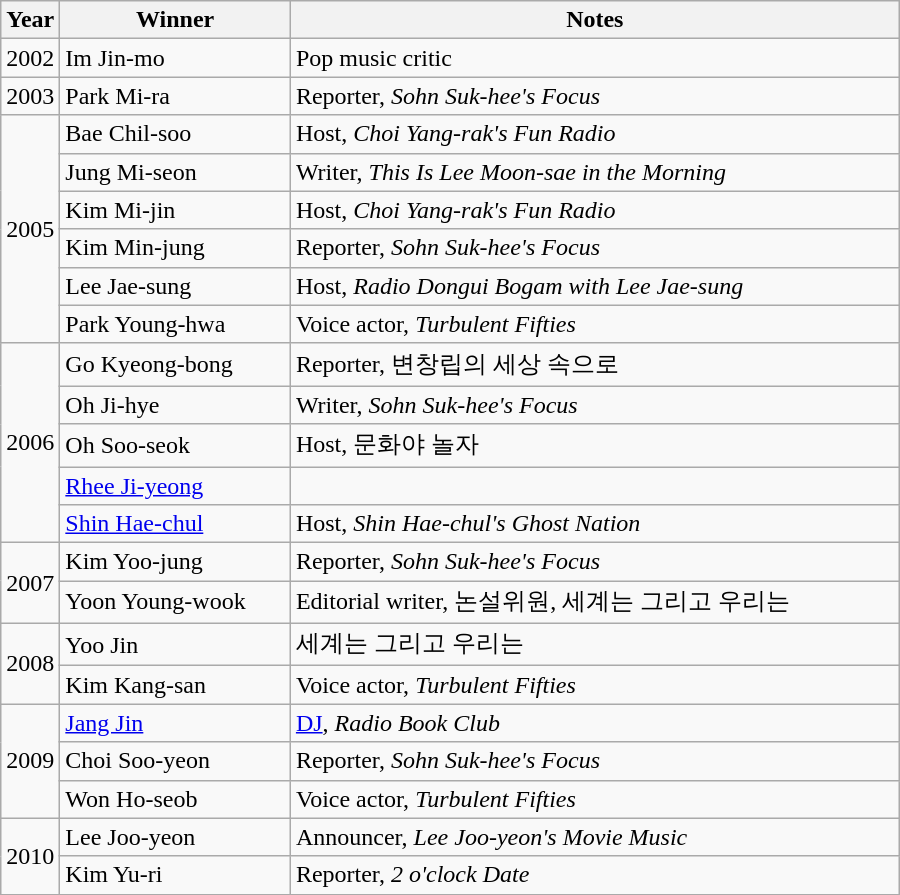<table class="wikitable" style="width:600px">
<tr>
<th width=10>Year</th>
<th>Winner</th>
<th>Notes</th>
</tr>
<tr>
<td>2002</td>
<td>Im Jin-mo</td>
<td>Pop music critic</td>
</tr>
<tr>
<td>2003</td>
<td>Park Mi-ra</td>
<td>Reporter, <em>Sohn Suk-hee's Focus</em></td>
</tr>
<tr>
<td rowspan=6>2005</td>
<td>Bae Chil-soo</td>
<td>Host, <em>Choi Yang-rak's Fun Radio</em></td>
</tr>
<tr>
<td>Jung Mi-seon</td>
<td>Writer, <em>This Is Lee Moon-sae in the Morning</em></td>
</tr>
<tr>
<td>Kim Mi-jin</td>
<td>Host, <em>Choi Yang-rak's Fun Radio</em></td>
</tr>
<tr>
<td>Kim Min-jung</td>
<td>Reporter, <em>Sohn Suk-hee's Focus</em></td>
</tr>
<tr>
<td>Lee Jae-sung</td>
<td>Host, <em>Radio Dongui Bogam with Lee Jae-sung</em></td>
</tr>
<tr>
<td>Park Young-hwa</td>
<td>Voice actor, <em>Turbulent Fifties</em></td>
</tr>
<tr>
<td rowspan=5>2006</td>
<td>Go Kyeong-bong</td>
<td>Reporter, 변창립의 세상 속으로</td>
</tr>
<tr>
<td>Oh Ji-hye</td>
<td>Writer, <em>Sohn Suk-hee's Focus</em></td>
</tr>
<tr>
<td>Oh Soo-seok</td>
<td>Host, 문화야 놀자</td>
</tr>
<tr>
<td><a href='#'>Rhee Ji-yeong</a></td>
<td></td>
</tr>
<tr>
<td><a href='#'>Shin Hae-chul</a></td>
<td>Host, <em>Shin Hae-chul's Ghost Nation</em></td>
</tr>
<tr>
<td rowspan=2>2007</td>
<td>Kim Yoo-jung</td>
<td>Reporter, <em>Sohn Suk-hee's Focus</em></td>
</tr>
<tr>
<td>Yoon Young-wook</td>
<td>Editorial writer, 논설위원, 세계는 그리고 우리는</td>
</tr>
<tr>
<td rowspan=2>2008</td>
<td>Yoo Jin</td>
<td>세계는 그리고 우리는</td>
</tr>
<tr>
<td>Kim Kang-san</td>
<td>Voice actor, <em>Turbulent Fifties</em></td>
</tr>
<tr>
<td rowspan=3>2009</td>
<td><a href='#'>Jang Jin</a></td>
<td><a href='#'>DJ</a>, <em>Radio Book Club</em></td>
</tr>
<tr>
<td>Choi Soo-yeon</td>
<td>Reporter, <em>Sohn Suk-hee's Focus</em></td>
</tr>
<tr>
<td>Won Ho-seob</td>
<td>Voice actor, <em>Turbulent Fifties</em></td>
</tr>
<tr>
<td rowspan=2>2010</td>
<td>Lee Joo-yeon</td>
<td>Announcer, <em>Lee Joo-yeon's Movie Music</em></td>
</tr>
<tr>
<td>Kim Yu-ri</td>
<td>Reporter, <em>2 o'clock Date</em></td>
</tr>
</table>
